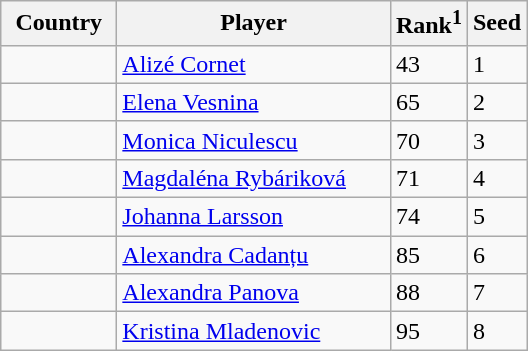<table class="sortable wikitable">
<tr>
<th width="70">Country</th>
<th width="175">Player</th>
<th>Rank<sup>1</sup></th>
<th>Seed</th>
</tr>
<tr>
<td></td>
<td><a href='#'>Alizé Cornet</a></td>
<td>43</td>
<td>1</td>
</tr>
<tr>
<td></td>
<td><a href='#'>Elena Vesnina</a></td>
<td>65</td>
<td>2</td>
</tr>
<tr>
<td></td>
<td><a href='#'>Monica Niculescu</a></td>
<td>70</td>
<td>3</td>
</tr>
<tr>
<td></td>
<td><a href='#'>Magdaléna Rybáriková</a></td>
<td>71</td>
<td>4</td>
</tr>
<tr>
<td></td>
<td><a href='#'>Johanna Larsson</a></td>
<td>74</td>
<td>5</td>
</tr>
<tr>
<td></td>
<td><a href='#'>Alexandra Cadanțu</a></td>
<td>85</td>
<td>6</td>
</tr>
<tr>
<td></td>
<td><a href='#'>Alexandra Panova</a></td>
<td>88</td>
<td>7</td>
</tr>
<tr>
<td></td>
<td><a href='#'>Kristina Mladenovic</a></td>
<td>95</td>
<td>8</td>
</tr>
</table>
